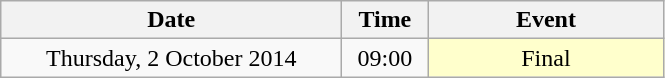<table class = "wikitable" style="text-align:center;">
<tr>
<th width=220>Date</th>
<th width=50>Time</th>
<th width=150>Event</th>
</tr>
<tr>
<td>Thursday, 2 October 2014</td>
<td>09:00</td>
<td bgcolor=ffffcc>Final</td>
</tr>
</table>
